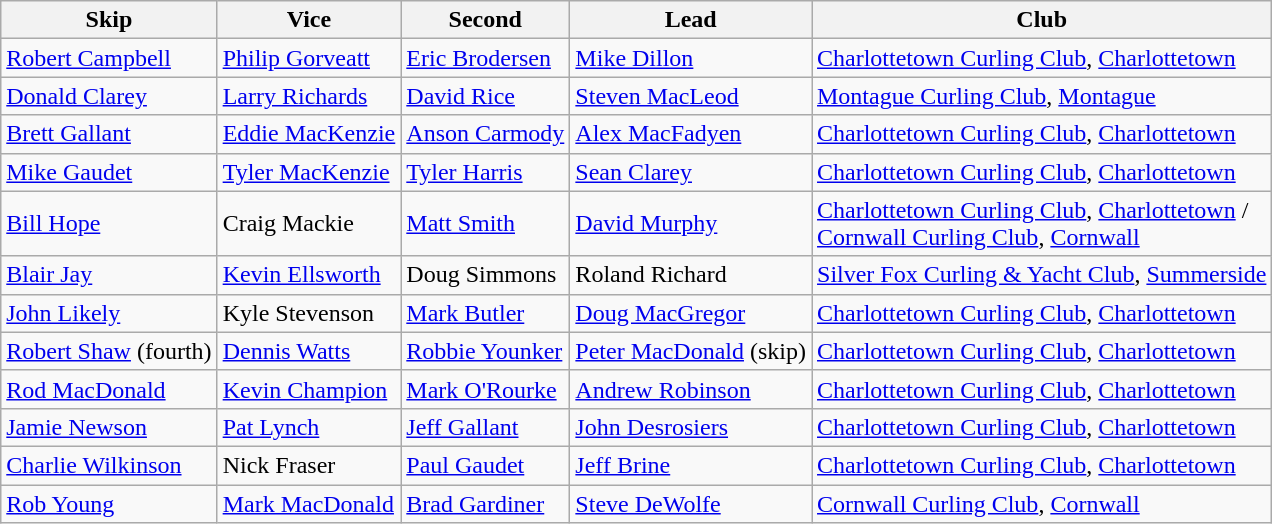<table class="wikitable">
<tr>
<th>Skip</th>
<th>Vice</th>
<th>Second</th>
<th>Lead</th>
<th>Club</th>
</tr>
<tr>
<td><a href='#'>Robert Campbell</a></td>
<td><a href='#'>Philip Gorveatt</a></td>
<td><a href='#'>Eric Brodersen</a></td>
<td><a href='#'>Mike Dillon</a></td>
<td><a href='#'>Charlottetown Curling Club</a>, <a href='#'>Charlottetown</a></td>
</tr>
<tr>
<td><a href='#'>Donald Clarey</a></td>
<td><a href='#'>Larry Richards</a></td>
<td><a href='#'>David Rice</a></td>
<td><a href='#'>Steven MacLeod</a></td>
<td><a href='#'>Montague Curling Club</a>, <a href='#'>Montague</a></td>
</tr>
<tr>
<td><a href='#'>Brett Gallant</a></td>
<td><a href='#'>Eddie MacKenzie</a></td>
<td><a href='#'>Anson Carmody</a></td>
<td><a href='#'>Alex MacFadyen</a></td>
<td><a href='#'>Charlottetown Curling Club</a>, <a href='#'>Charlottetown</a></td>
</tr>
<tr>
<td><a href='#'>Mike Gaudet</a></td>
<td><a href='#'>Tyler MacKenzie</a></td>
<td><a href='#'>Tyler Harris</a></td>
<td><a href='#'>Sean Clarey</a></td>
<td><a href='#'>Charlottetown Curling Club</a>, <a href='#'>Charlottetown</a></td>
</tr>
<tr>
<td><a href='#'>Bill Hope</a></td>
<td>Craig Mackie</td>
<td><a href='#'>Matt Smith</a></td>
<td><a href='#'>David Murphy</a></td>
<td><a href='#'>Charlottetown Curling Club</a>, <a href='#'>Charlottetown</a> / <br> <a href='#'>Cornwall Curling Club</a>, <a href='#'>Cornwall</a></td>
</tr>
<tr>
<td><a href='#'>Blair Jay</a></td>
<td><a href='#'>Kevin Ellsworth</a></td>
<td>Doug Simmons</td>
<td>Roland Richard</td>
<td><a href='#'>Silver Fox Curling & Yacht Club</a>, <a href='#'>Summerside</a></td>
</tr>
<tr>
<td><a href='#'>John Likely</a></td>
<td>Kyle Stevenson</td>
<td><a href='#'>Mark Butler</a></td>
<td><a href='#'>Doug MacGregor</a></td>
<td><a href='#'>Charlottetown Curling Club</a>, <a href='#'>Charlottetown</a></td>
</tr>
<tr>
<td><a href='#'>Robert Shaw</a> (fourth)</td>
<td><a href='#'>Dennis Watts</a></td>
<td><a href='#'>Robbie Younker</a></td>
<td><a href='#'>Peter MacDonald</a> (skip)</td>
<td><a href='#'>Charlottetown Curling Club</a>, <a href='#'>Charlottetown</a></td>
</tr>
<tr>
<td><a href='#'>Rod MacDonald</a></td>
<td><a href='#'>Kevin Champion</a></td>
<td><a href='#'>Mark O'Rourke</a></td>
<td><a href='#'>Andrew Robinson</a></td>
<td><a href='#'>Charlottetown Curling Club</a>, <a href='#'>Charlottetown</a></td>
</tr>
<tr>
<td><a href='#'>Jamie Newson</a></td>
<td><a href='#'>Pat Lynch</a></td>
<td><a href='#'>Jeff Gallant</a></td>
<td><a href='#'>John Desrosiers</a></td>
<td><a href='#'>Charlottetown Curling Club</a>, <a href='#'>Charlottetown</a></td>
</tr>
<tr>
<td><a href='#'>Charlie Wilkinson</a></td>
<td>Nick Fraser</td>
<td><a href='#'>Paul Gaudet</a></td>
<td><a href='#'>Jeff Brine</a></td>
<td><a href='#'>Charlottetown Curling Club</a>, <a href='#'>Charlottetown</a></td>
</tr>
<tr>
<td><a href='#'>Rob Young</a></td>
<td><a href='#'>Mark MacDonald</a></td>
<td><a href='#'>Brad Gardiner</a></td>
<td><a href='#'>Steve DeWolfe</a></td>
<td><a href='#'>Cornwall Curling Club</a>, <a href='#'>Cornwall</a></td>
</tr>
</table>
